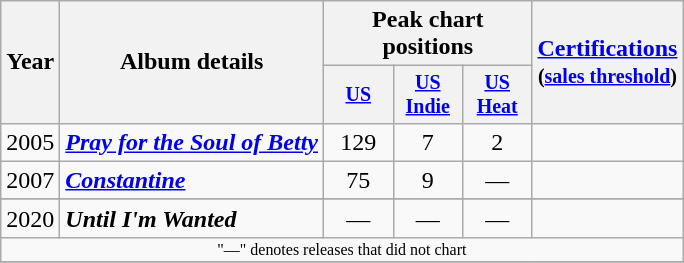<table class="wikitable" style="text-align:center;">
<tr>
<th rowspan="2">Year</th>
<th rowspan="2">Album details</th>
<th colspan="3">Peak chart positions</th>
<th rowspan="2"><a href='#'>Certifications</a><br><small>(<a href='#'>sales threshold</a>)</small></th>
</tr>
<tr style="font-size:smaller;">
<th width="40"><a href='#'>US</a></th>
<th width="40"><a href='#'>US<br>Indie</a></th>
<th width="40"><a href='#'>US<br>Heat</a></th>
</tr>
<tr>
<td>2005</td>
<td align="left"><strong><em><a href='#'>Pray for the Soul of Betty</a></em></strong><br></td>
<td>129</td>
<td>7</td>
<td>2</td>
<td align="left"></td>
</tr>
<tr>
<td>2007</td>
<td align="left"><strong><em><a href='#'>Constantine</a></em></strong><br></td>
<td>75</td>
<td>9</td>
<td>—</td>
<td align="left"></td>
</tr>
<tr>
</tr>
<tr>
</tr>
<tr>
<td>2020</td>
<td align="left"><strong><em>Until I'm Wanted</em></strong> <br></td>
<td>—</td>
<td>—</td>
<td>—</td>
<td align="left"><small> </small></td>
</tr>
<tr>
<td colspan="10" style="font-size:8pt">"—" denotes releases that did not chart</td>
</tr>
<tr>
</tr>
</table>
